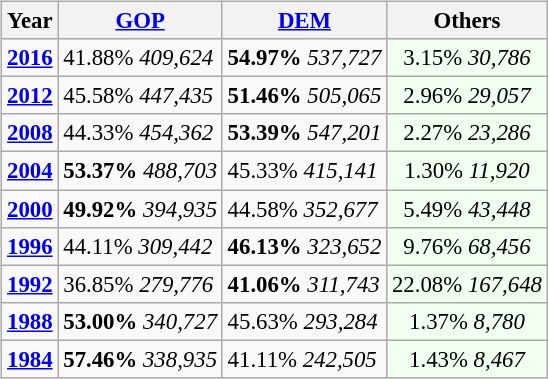<table class="wikitable" class="toccolours" style="float:right; margin:1em 0 1em 1em; font-size:95%;">
<tr>
<th>Year</th>
<th><a href='#'>GOP</a></th>
<th><a href='#'>DEM</a></th>
<th>Others</th>
</tr>
<tr>
<td><strong><a href='#'>2016</a></strong></td>
<td>41.88% <em>409,624</em></td>
<td><strong>54.97%</strong> <em>537,727</em></td>
<td style="text-align:center; background:honeyDew;">3.15% <em>30,786</em></td>
</tr>
<tr>
<td><strong><a href='#'>2012</a></strong></td>
<td>45.58% <em>447,435</em></td>
<td><strong>51.46%</strong> <em>505,065</em></td>
<td style="text-align:center; background:honeyDew;">2.96% <em>29,057</em></td>
</tr>
<tr>
<td><strong><a href='#'>2008</a></strong></td>
<td>44.33% <em>454,362</em></td>
<td><strong>53.39%</strong> <em>547,201</em></td>
<td style="text-align:center; background:honeyDew;">2.27% <em>23,286</em></td>
</tr>
<tr>
<td><strong><a href='#'>2004</a></strong></td>
<td><strong>53.37%</strong> <em>488,703</em></td>
<td>45.33% <em>415,141</em></td>
<td style="text-align:center; background:honeyDew;">1.30% <em>11,920</em></td>
</tr>
<tr>
<td><strong><a href='#'>2000</a></strong></td>
<td><strong>49.92%</strong> <em>394,935</em></td>
<td>44.58% <em>352,677</em></td>
<td style="text-align:center; background:honeyDew;">5.49% <em>43,448</em></td>
</tr>
<tr>
<td><strong><a href='#'>1996</a></strong></td>
<td>44.11% <em>309,442</em></td>
<td><strong>46.13%</strong> <em>323,652</em></td>
<td style="text-align:center; background:honeyDew;">9.76% <em>68,456</em></td>
</tr>
<tr>
<td><strong><a href='#'>1992</a></strong></td>
<td>36.85% <em>279,776</em></td>
<td><strong>41.06%</strong> <em>311,743</em></td>
<td style="text-align:center; background:honeyDew;">22.08% <em>167,648</em></td>
</tr>
<tr>
<td><strong><a href='#'>1988</a></strong></td>
<td><strong>53.00%</strong> <em>340,727</em></td>
<td>45.63% <em>293,284</em></td>
<td style="text-align:center; background:honeyDew;">1.37% <em>8,780</em></td>
</tr>
<tr>
<td><strong><a href='#'>1984</a></strong></td>
<td><strong>57.46%</strong> <em>338,935</em></td>
<td>41.11% <em>242,505</em></td>
<td style="text-align:center; background:honeyDew;">1.43% <em>8,467</em></td>
</tr>
</table>
